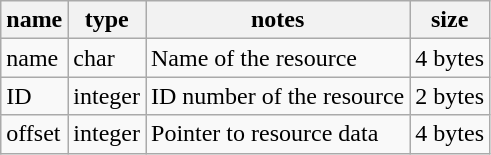<table class="wikitable" border="1">
<tr>
<th>name</th>
<th>type</th>
<th>notes</th>
<th>size</th>
</tr>
<tr>
<td>name</td>
<td>char</td>
<td>Name of the resource</td>
<td>4 bytes</td>
</tr>
<tr>
<td>ID</td>
<td>integer</td>
<td>ID number of the resource</td>
<td>2 bytes</td>
</tr>
<tr>
<td>offset</td>
<td>integer</td>
<td>Pointer to resource data</td>
<td>4 bytes</td>
</tr>
</table>
